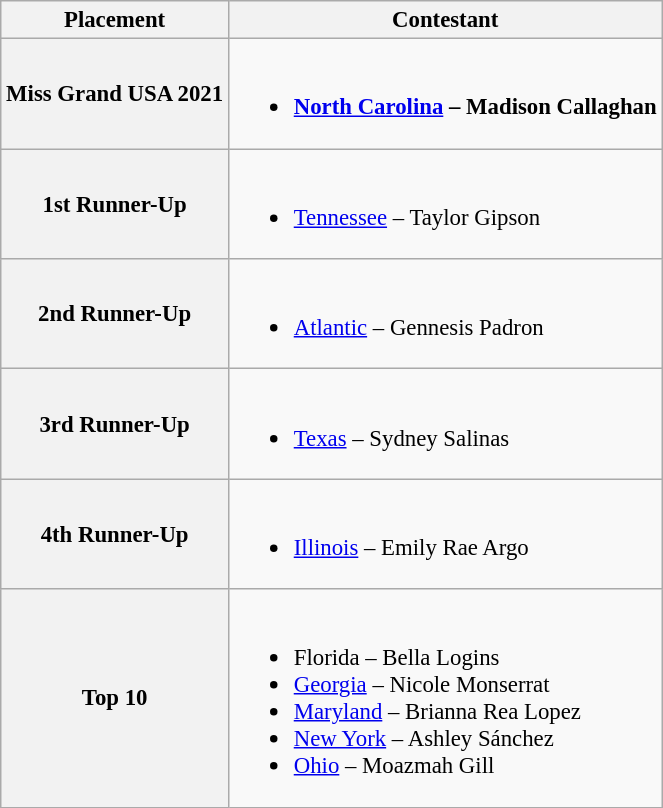<table class="wikitable" style="font-size: 95%;">
<tr>
<th>Placement</th>
<th>Contestant</th>
</tr>
<tr>
<th>Miss Grand USA 2021</th>
<td><br><ul><li><strong><a href='#'>North Carolina</a> – Madison Callaghan</strong></li></ul></td>
</tr>
<tr>
<th>1st Runner-Up</th>
<td><br><ul><li><a href='#'>Tennessee</a> – Taylor Gipson</li></ul></td>
</tr>
<tr>
<th>2nd Runner-Up</th>
<td><br><ul><li><a href='#'>Atlantic</a> – Gennesis Padron</li></ul></td>
</tr>
<tr>
<th>3rd Runner-Up</th>
<td><br><ul><li><a href='#'>Texas</a> – Sydney Salinas</li></ul></td>
</tr>
<tr>
<th>4th Runner-Up</th>
<td><br><ul><li><a href='#'>Illinois</a> – Emily Rae Argo</li></ul></td>
</tr>
<tr>
<th>Top 10</th>
<td><br><ul><li>Florida – Bella Logins</li><li><a href='#'>Georgia</a> – Nicole Monserrat</li><li><a href='#'>Maryland</a> – Brianna Rea Lopez</li><li><a href='#'>New York</a> – Ashley Sánchez</li><li><a href='#'>Ohio</a> – Moazmah Gill</li></ul></td>
</tr>
</table>
